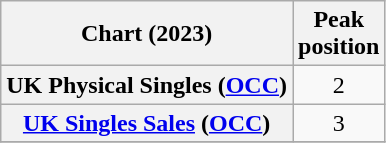<table class="wikitable sortable plainrowheaders" style="text-align:center">
<tr>
<th scope="col">Chart (2023)</th>
<th scope="col">Peak<br>position</th>
</tr>
<tr>
<th scope="row">UK Physical Singles (<a href='#'>OCC</a>)</th>
<td>2</td>
</tr>
<tr>
<th scope="row"><a href='#'>UK Singles Sales</a> (<a href='#'>OCC</a>)</th>
<td>3</td>
</tr>
<tr>
</tr>
</table>
